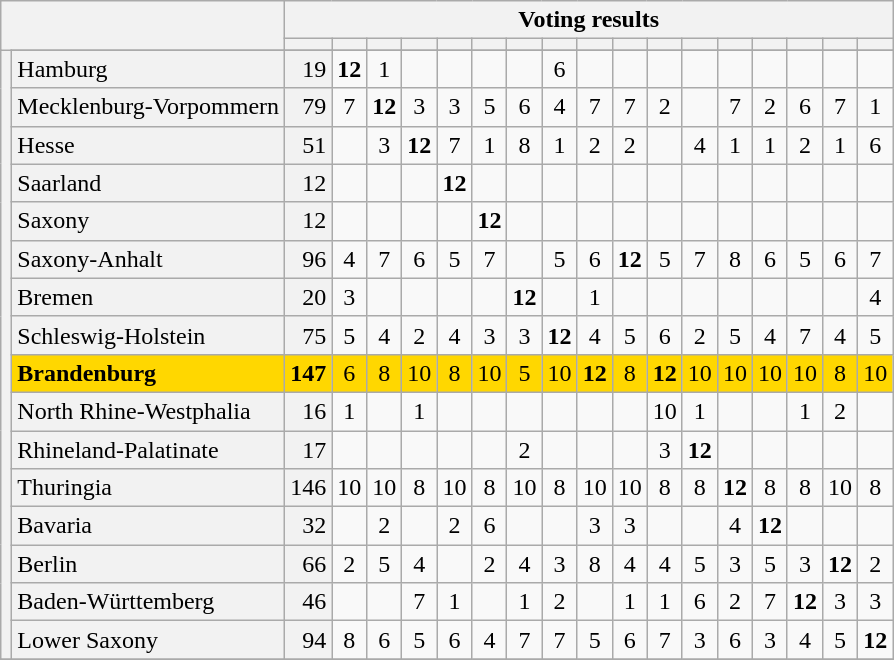<table class="wikitable" border="1" style="text-align:center;">
<tr>
<th colspan="2" rowspan="2"></th>
<th colspan="43">Voting results</th>
</tr>
<tr>
<th style="vertical-align: bottom;"></th>
<th style="vertical-align: bottom;"></th>
<th style="vertical-align: bottom;"></th>
<th style="vertical-align: bottom;"></th>
<th style="vertical-align: bottom;"></th>
<th style="vertical-align: bottom;"></th>
<th style="vertical-align: bottom;"></th>
<th style="vertical-align: bottom;"></th>
<th style="vertical-align: bottom;"></th>
<th style="vertical-align: bottom;"></th>
<th style="vertical-align: bottom;"></th>
<th style="vertical-align: bottom;"></th>
<th style="vertical-align: bottom;"></th>
<th style="vertical-align: bottom;"></th>
<th style="vertical-align: bottom;"></th>
<th style="vertical-align: bottom;"></th>
<th style="vertical-align: bottom;"></th>
</tr>
<tr>
<th rowspan="17"></th>
</tr>
<tr>
<td style="text-align:left; background:#f2f2f2;">Hamburg</td>
<td style="text-align:right; background:#f2f2f2;">19</td>
<td><strong>12</strong></td>
<td>1</td>
<td></td>
<td></td>
<td></td>
<td></td>
<td>6</td>
<td></td>
<td></td>
<td></td>
<td></td>
<td></td>
<td></td>
<td></td>
<td></td>
<td></td>
</tr>
<tr>
<td style="text-align:left; background:#f2f2f2;">Mecklenburg-Vorpommern</td>
<td style="text-align:right; background:#f2f2f2;">79</td>
<td>7</td>
<td><strong>12</strong></td>
<td>3</td>
<td>3</td>
<td>5</td>
<td>6</td>
<td>4</td>
<td>7</td>
<td>7</td>
<td>2</td>
<td></td>
<td>7</td>
<td>2</td>
<td>6</td>
<td>7</td>
<td>1</td>
</tr>
<tr>
<td style="text-align:left; background:#f2f2f2;">Hesse</td>
<td style="text-align:right; background:#f2f2f2;">51</td>
<td></td>
<td>3</td>
<td><strong>12</strong></td>
<td>7</td>
<td>1</td>
<td>8</td>
<td>1</td>
<td>2</td>
<td>2</td>
<td></td>
<td>4</td>
<td>1</td>
<td>1</td>
<td>2</td>
<td>1</td>
<td>6</td>
</tr>
<tr>
<td style="text-align:left; background:#f2f2f2;">Saarland</td>
<td style="text-align:right; background:#f2f2f2;">12</td>
<td></td>
<td></td>
<td></td>
<td><strong>12</strong></td>
<td></td>
<td></td>
<td></td>
<td></td>
<td></td>
<td></td>
<td></td>
<td></td>
<td></td>
<td></td>
<td></td>
<td></td>
</tr>
<tr>
<td style="text-align:left; background:#f2f2f2;">Saxony</td>
<td style="text-align:right; background:#f2f2f2;">12</td>
<td></td>
<td></td>
<td></td>
<td></td>
<td><strong>12</strong></td>
<td></td>
<td></td>
<td></td>
<td></td>
<td></td>
<td></td>
<td></td>
<td></td>
<td></td>
<td></td>
<td></td>
</tr>
<tr>
<td style="text-align:left; background:#f2f2f2;">Saxony-Anhalt</td>
<td style="text-align:right; background:#f2f2f2;">96</td>
<td>4</td>
<td>7</td>
<td>6</td>
<td>5</td>
<td>7</td>
<td></td>
<td>5</td>
<td>6</td>
<td><strong>12</strong></td>
<td>5</td>
<td>7</td>
<td>8</td>
<td>6</td>
<td>5</td>
<td>6</td>
<td>7</td>
</tr>
<tr>
<td style="text-align:left; background:#f2f2f2;">Bremen</td>
<td style="text-align:right; background:#f2f2f2;">20</td>
<td>3</td>
<td></td>
<td></td>
<td></td>
<td></td>
<td><strong>12</strong></td>
<td></td>
<td>1</td>
<td></td>
<td></td>
<td></td>
<td></td>
<td></td>
<td></td>
<td></td>
<td>4</td>
</tr>
<tr>
<td style="text-align:left; background:#f2f2f2;">Schleswig-Holstein</td>
<td style="text-align:right; background:#f2f2f2;">75</td>
<td>5</td>
<td>4</td>
<td>2</td>
<td>4</td>
<td>3</td>
<td>3</td>
<td><strong>12</strong></td>
<td>4</td>
<td>5</td>
<td>6</td>
<td>2</td>
<td>5</td>
<td>4</td>
<td>7</td>
<td>4</td>
<td>5</td>
</tr>
<tr style="background: gold;">
<td style="text-align:left;"><strong>Brandenburg</strong></td>
<td style="text-align:right;"><strong>147</strong></td>
<td>6</td>
<td>8</td>
<td>10</td>
<td>8</td>
<td>10</td>
<td>5</td>
<td>10</td>
<td><strong>12</strong></td>
<td>8</td>
<td><strong>12</strong></td>
<td>10</td>
<td>10</td>
<td>10</td>
<td>10</td>
<td>8</td>
<td>10</td>
</tr>
<tr>
<td style="text-align:left; background:#f2f2f2;">North Rhine-Westphalia</td>
<td style="text-align:right; background:#f2f2f2;">16</td>
<td>1</td>
<td></td>
<td>1</td>
<td></td>
<td></td>
<td></td>
<td></td>
<td></td>
<td></td>
<td>10</td>
<td>1</td>
<td></td>
<td></td>
<td>1</td>
<td>2</td>
<td></td>
</tr>
<tr>
<td style="text-align:left; background:#f2f2f2;">Rhineland-Palatinate</td>
<td style="text-align:right; background:#f2f2f2;">17</td>
<td></td>
<td></td>
<td></td>
<td></td>
<td></td>
<td>2</td>
<td></td>
<td></td>
<td></td>
<td>3</td>
<td><strong>12</strong></td>
<td></td>
<td></td>
<td></td>
<td></td>
<td></td>
</tr>
<tr>
<td style="text-align:left; background:#f2f2f2;;">Thuringia</td>
<td style="text-align:right; background:#f2f2f2;;">146</td>
<td>10</td>
<td>10</td>
<td>8</td>
<td>10</td>
<td>8</td>
<td>10</td>
<td>8</td>
<td>10</td>
<td>10</td>
<td>8</td>
<td>8</td>
<td><strong>12</strong></td>
<td>8</td>
<td>8</td>
<td>10</td>
<td>8</td>
</tr>
<tr>
<td style="text-align:left; background:#f2f2f2;">Bavaria</td>
<td style="text-align:right; background:#f2f2f2;">32</td>
<td></td>
<td>2</td>
<td></td>
<td>2</td>
<td>6</td>
<td></td>
<td></td>
<td>3</td>
<td>3</td>
<td></td>
<td></td>
<td>4</td>
<td><strong>12</strong></td>
<td></td>
<td></td>
<td></td>
</tr>
<tr>
<td style="text-align:left; background:#f2f2f2;">Berlin</td>
<td style="text-align:right; background:#f2f2f2;">66</td>
<td>2</td>
<td>5</td>
<td>4</td>
<td></td>
<td>2</td>
<td>4</td>
<td>3</td>
<td>8</td>
<td>4</td>
<td>4</td>
<td>5</td>
<td>3</td>
<td>5</td>
<td>3</td>
<td><strong>12</strong></td>
<td>2</td>
</tr>
<tr>
<td style="text-align:left; background:#f2f2f2;">Baden-Württemberg</td>
<td style="text-align:right; background:#f2f2f2;">46</td>
<td></td>
<td></td>
<td>7</td>
<td>1</td>
<td></td>
<td>1</td>
<td>2</td>
<td></td>
<td>1</td>
<td>1</td>
<td>6</td>
<td>2</td>
<td>7</td>
<td><strong>12</strong></td>
<td>3</td>
<td>3</td>
</tr>
<tr>
<td style="text-align:left; background:#f2f2f2;">Lower Saxony</td>
<td style="text-align:right; background:#f2f2f2;">94</td>
<td>8</td>
<td>6</td>
<td>5</td>
<td>6</td>
<td>4</td>
<td>7</td>
<td>7</td>
<td>5</td>
<td>6</td>
<td>7</td>
<td>3</td>
<td>6</td>
<td>3</td>
<td>4</td>
<td>5</td>
<td><strong>12</strong></td>
</tr>
<tr>
</tr>
</table>
